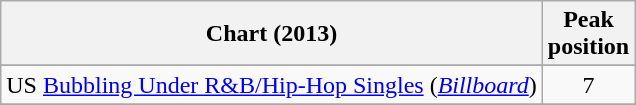<table class="wikitable sortable">
<tr>
<th>Chart (2013)</th>
<th>Peak<br>position</th>
</tr>
<tr>
</tr>
<tr>
<td scope="row">US <a href='#'>Bubbling Under R&B/Hip-Hop Singles</a> (<em><a href='#'>Billboard</a></em>)</td>
<td style="text-align:center;">7</td>
</tr>
<tr>
</tr>
</table>
